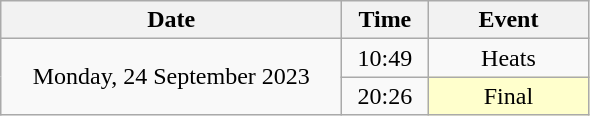<table class = "wikitable" style="text-align:center;">
<tr>
<th width=220>Date</th>
<th width=50>Time</th>
<th width=100>Event</th>
</tr>
<tr>
<td rowspan=3>Monday, 24 September 2023</td>
<td>10:49</td>
<td>Heats</td>
</tr>
<tr>
<td>20:26</td>
<td bgcolor=ffffcc>Final</td>
</tr>
</table>
